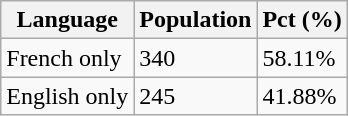<table class="wikitable">
<tr>
<th>Language</th>
<th>Population</th>
<th>Pct (%)</th>
</tr>
<tr>
<td>French only</td>
<td>340</td>
<td>58.11%</td>
</tr>
<tr>
<td>English only</td>
<td>245</td>
<td>41.88%</td>
</tr>
</table>
